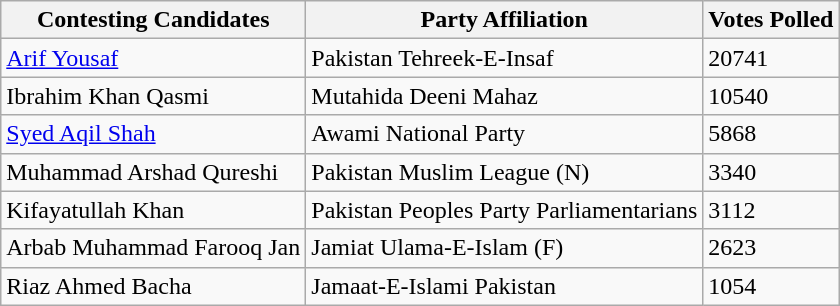<table class="wikitable sortable">
<tr>
<th>Contesting Candidates</th>
<th>Party Affiliation</th>
<th>Votes Polled</th>
</tr>
<tr ->
<td><a href='#'>Arif Yousaf</a></td>
<td>Pakistan Tehreek-E-Insaf</td>
<td>20741</td>
</tr>
<tr>
<td>Ibrahim Khan Qasmi</td>
<td>Mutahida Deeni Mahaz</td>
<td>10540</td>
</tr>
<tr>
<td><a href='#'>Syed Aqil Shah</a></td>
<td>Awami National Party</td>
<td>5868</td>
</tr>
<tr>
<td>Muhammad Arshad Qureshi</td>
<td>Pakistan Muslim League (N)</td>
<td>3340</td>
</tr>
<tr>
<td>Kifayatullah Khan</td>
<td>Pakistan Peoples Party Parliamentarians</td>
<td>3112</td>
</tr>
<tr>
<td>Arbab Muhammad Farooq Jan</td>
<td>Jamiat Ulama-E-Islam (F)</td>
<td>2623</td>
</tr>
<tr>
<td>Riaz Ahmed Bacha</td>
<td>Jamaat-E-Islami Pakistan</td>
<td>1054</td>
</tr>
</table>
